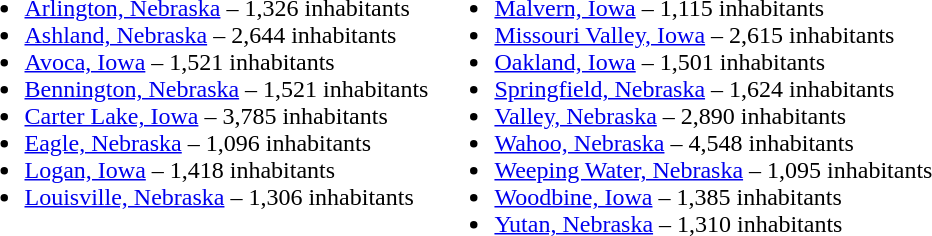<table>
<tr>
<td valign="top"><br><ul><li><a href='#'>Arlington, Nebraska</a> – 1,326 inhabitants</li><li><a href='#'>Ashland, Nebraska</a> – 2,644 inhabitants</li><li><a href='#'>Avoca, Iowa</a> – 1,521 inhabitants</li><li><a href='#'>Bennington, Nebraska</a> – 1,521 inhabitants</li><li><a href='#'>Carter Lake, Iowa</a> – 3,785 inhabitants</li><li><a href='#'>Eagle, Nebraska</a> – 1,096 inhabitants</li><li><a href='#'>Logan, Iowa</a> – 1,418 inhabitants</li><li><a href='#'>Louisville, Nebraska</a> – 1,306 inhabitants</li></ul></td>
<td valign="top"><br><ul><li><a href='#'>Malvern, Iowa</a> – 1,115 inhabitants</li><li><a href='#'>Missouri Valley, Iowa</a> – 2,615 inhabitants</li><li><a href='#'>Oakland, Iowa</a> – 1,501 inhabitants</li><li><a href='#'>Springfield, Nebraska</a> – 1,624 inhabitants</li><li><a href='#'>Valley, Nebraska</a> – 2,890 inhabitants</li><li><a href='#'>Wahoo, Nebraska</a> – 4,548 inhabitants</li><li><a href='#'>Weeping Water, Nebraska</a> – 1,095 inhabitants</li><li><a href='#'>Woodbine, Iowa</a> – 1,385 inhabitants</li><li><a href='#'>Yutan, Nebraska</a> – 1,310 inhabitants</li></ul></td>
</tr>
</table>
